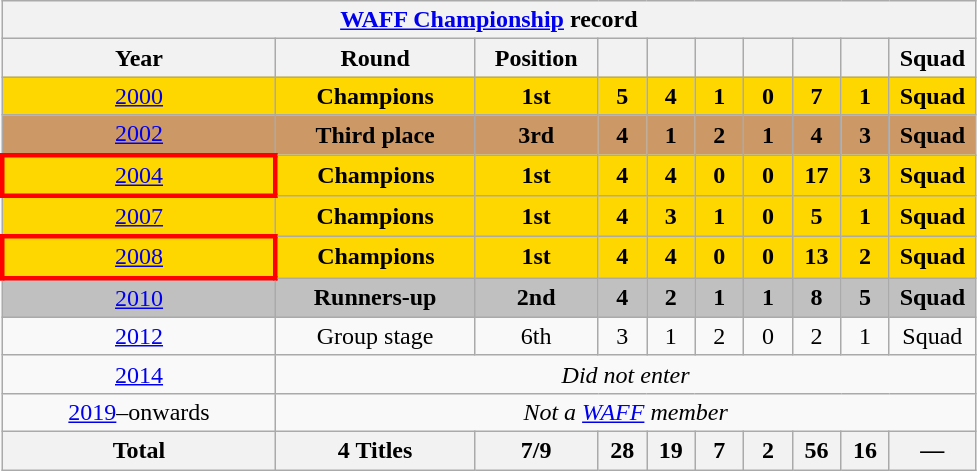<table class="wikitable" style="text-align: center;">
<tr>
<th colspan=10><a href='#'>WAFF Championship</a> record</th>
</tr>
<tr>
<th width="175">Year</th>
<th width="125">Round</th>
<th width="75">Position</th>
<th width="25"></th>
<th width="25"></th>
<th width="25"></th>
<th width="25"></th>
<th width="25"></th>
<th width="25"></th>
<th width="50">Squad</th>
</tr>
<tr style="background:gold;">
<td> <a href='#'>2000</a></td>
<td><strong>Champions </strong></td>
<td><strong>1st</strong></td>
<td><strong>5</strong></td>
<td><strong>4</strong></td>
<td><strong>1</strong></td>
<td><strong>0</strong></td>
<td><strong>7</strong></td>
<td><strong>1</strong></td>
<td><strong>Squad</strong></td>
</tr>
<tr style="background:#c96;">
<td> <a href='#'>2002</a></td>
<td><strong>Third place</strong></td>
<td><strong>3rd</strong></td>
<td><strong>4</strong></td>
<td><strong>1</strong></td>
<td><strong>2</strong></td>
<td><strong>1</strong></td>
<td><strong>4</strong></td>
<td><strong>3</strong></td>
<td><strong>Squad</strong></td>
</tr>
<tr style="background:gold;">
<td style="border: 3px solid red"> <a href='#'>2004</a></td>
<td><strong>Champions</strong></td>
<td><strong>1st</strong></td>
<td><strong>4</strong></td>
<td><strong>4</strong></td>
<td><strong>0</strong></td>
<td><strong>0</strong></td>
<td><strong>17</strong></td>
<td><strong>3</strong></td>
<td><strong>Squad</strong></td>
</tr>
<tr style="background:gold;">
<td> <a href='#'>2007</a></td>
<td><strong>Champions</strong></td>
<td><strong>1st</strong></td>
<td><strong>4</strong></td>
<td><strong>3</strong></td>
<td><strong>1</strong></td>
<td><strong>0</strong></td>
<td><strong>5</strong></td>
<td><strong>1</strong></td>
<td><strong>Squad</strong></td>
</tr>
<tr style="background:gold;">
<td style="border: 3px solid red"> <a href='#'>2008</a></td>
<td><strong>Champions</strong></td>
<td><strong>1st</strong></td>
<td><strong>4</strong></td>
<td><strong>4</strong></td>
<td><strong>0</strong></td>
<td><strong>0</strong></td>
<td><strong>13</strong></td>
<td><strong>2</strong></td>
<td><strong>Squad</strong></td>
</tr>
<tr style="background:silver;">
<td> <a href='#'>2010</a></td>
<td><strong>Runners-up</strong></td>
<td><strong>2nd</strong></td>
<td><strong>4</strong></td>
<td><strong>2</strong></td>
<td><strong>1</strong></td>
<td><strong>1</strong></td>
<td><strong>8</strong></td>
<td><strong>5</strong></td>
<td><strong>Squad</strong></td>
</tr>
<tr>
<td> <a href='#'>2012</a></td>
<td>Group stage</td>
<td>6th</td>
<td>3</td>
<td>1</td>
<td>2</td>
<td>0</td>
<td>2</td>
<td>1</td>
<td>Squad</td>
</tr>
<tr>
<td> <a href='#'>2014</a></td>
<td colspan=9><em>Did not enter</em></td>
</tr>
<tr>
<td><a href='#'>2019</a>–onwards</td>
<td colspan=9><em>Not a <a href='#'>WAFF</a> member</em></td>
</tr>
<tr>
<th>Total</th>
<th>4 Titles</th>
<th>7/9</th>
<th>28</th>
<th>19</th>
<th>7</th>
<th>2</th>
<th>56</th>
<th>16</th>
<th>—</th>
</tr>
</table>
